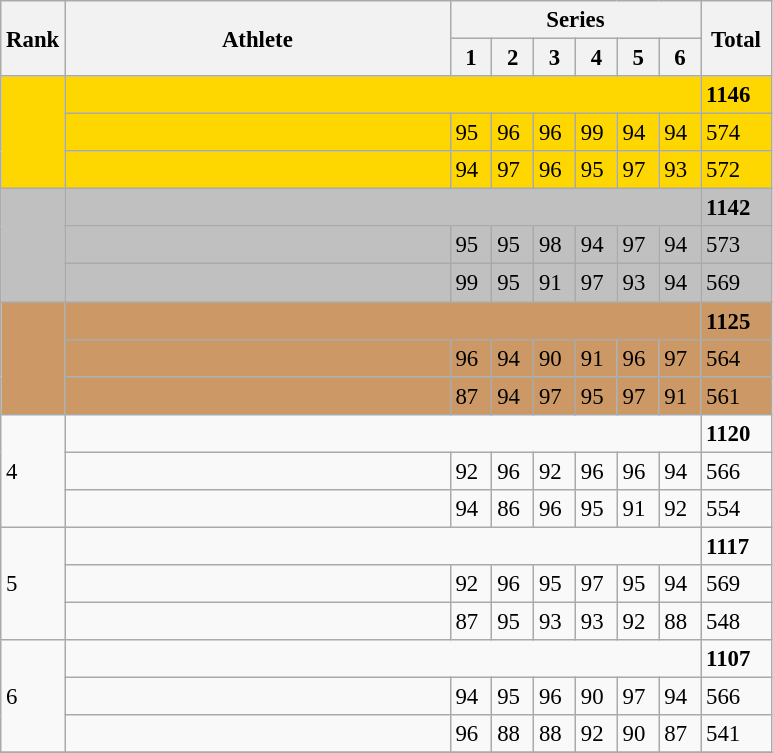<table class="wikitable" style="font-size:95%" style="width:35em;" style="text-align:center">
<tr>
<th rowspan=2>Rank</th>
<th rowspan=2 width=250>Athlete</th>
<th colspan=6 width=160>Series</th>
<th rowspan=2 width=40>Total</th>
</tr>
<tr>
<th>1</th>
<th>2</th>
<th>3</th>
<th>4</th>
<th>5</th>
<th>6</th>
</tr>
<tr bgcolor=gold>
<td rowspan=3></td>
<td colspan=7 align=left></td>
<td><strong>1146</strong></td>
</tr>
<tr bgcolor=gold>
<td align=left></td>
<td>95</td>
<td>96</td>
<td>96</td>
<td>99</td>
<td>94</td>
<td>94</td>
<td>574</td>
</tr>
<tr bgcolor=gold>
<td align=left></td>
<td>94</td>
<td>97</td>
<td>96</td>
<td>95</td>
<td>97</td>
<td>93</td>
<td>572</td>
</tr>
<tr bgcolor=silver>
<td rowspan=3></td>
<td colspan=7 align=left></td>
<td><strong>1142</strong></td>
</tr>
<tr bgcolor=silver>
<td align=left></td>
<td>95</td>
<td>95</td>
<td>98</td>
<td>94</td>
<td>97</td>
<td>94</td>
<td>573</td>
</tr>
<tr bgcolor=silver>
<td align=left></td>
<td>99</td>
<td>95</td>
<td>91</td>
<td>97</td>
<td>93</td>
<td>94</td>
<td>569</td>
</tr>
<tr bgcolor=cc9966>
<td rowspan=3></td>
<td colspan=7 align=left></td>
<td><strong>1125</strong></td>
</tr>
<tr bgcolor=cc9966>
<td align=left></td>
<td>96</td>
<td>94</td>
<td>90</td>
<td>91</td>
<td>96</td>
<td>97</td>
<td>564</td>
</tr>
<tr bgcolor=cc9966>
<td align=left></td>
<td>87</td>
<td>94</td>
<td>97</td>
<td>95</td>
<td>97</td>
<td>91</td>
<td>561</td>
</tr>
<tr>
<td rowspan=3>4</td>
<td colspan=7 align=left></td>
<td><strong>1120</strong></td>
</tr>
<tr>
<td align=left></td>
<td>92</td>
<td>96</td>
<td>92</td>
<td>96</td>
<td>96</td>
<td>94</td>
<td>566</td>
</tr>
<tr>
<td align=left></td>
<td>94</td>
<td>86</td>
<td>96</td>
<td>95</td>
<td>91</td>
<td>92</td>
<td>554</td>
</tr>
<tr>
<td rowspan=3>5</td>
<td colspan=7 align=left></td>
<td><strong>1117</strong></td>
</tr>
<tr>
<td align=left></td>
<td>92</td>
<td>96</td>
<td>95</td>
<td>97</td>
<td>95</td>
<td>94</td>
<td>569</td>
</tr>
<tr>
<td align=left></td>
<td>87</td>
<td>95</td>
<td>93</td>
<td>93</td>
<td>92</td>
<td>88</td>
<td>548</td>
</tr>
<tr>
<td rowspan=3>6</td>
<td colspan=7 align=left></td>
<td><strong>1107</strong></td>
</tr>
<tr>
<td align=left></td>
<td>94</td>
<td>95</td>
<td>96</td>
<td>90</td>
<td>97</td>
<td>94</td>
<td>566</td>
</tr>
<tr>
<td align=left></td>
<td>96</td>
<td>88</td>
<td>88</td>
<td>92</td>
<td>90</td>
<td>87</td>
<td>541</td>
</tr>
<tr>
</tr>
</table>
